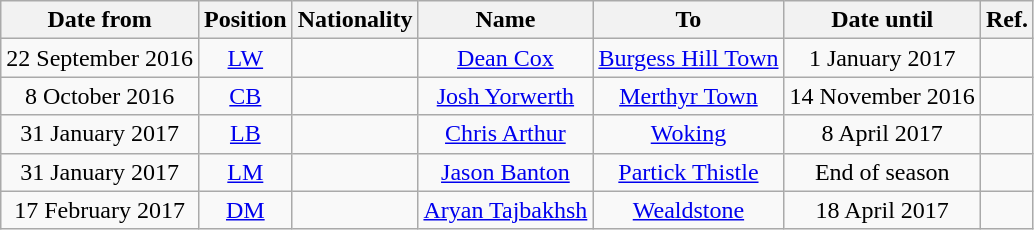<table class="wikitable"  style="text-align:center;">
<tr>
<th>Date from</th>
<th>Position</th>
<th>Nationality</th>
<th>Name</th>
<th>To</th>
<th>Date until</th>
<th>Ref.</th>
</tr>
<tr>
<td>22 September 2016</td>
<td><a href='#'>LW</a></td>
<td></td>
<td><a href='#'>Dean Cox</a></td>
<td><a href='#'>Burgess Hill Town</a></td>
<td>1 January 2017</td>
<td></td>
</tr>
<tr>
<td>8 October 2016</td>
<td><a href='#'>CB</a></td>
<td></td>
<td><a href='#'>Josh Yorwerth</a></td>
<td><a href='#'>Merthyr Town</a></td>
<td>14 November 2016  </td>
<td></td>
</tr>
<tr>
<td>31 January 2017</td>
<td><a href='#'>LB</a></td>
<td></td>
<td><a href='#'>Chris Arthur</a></td>
<td><a href='#'>Woking</a></td>
<td>8 April 2017 </td>
<td></td>
</tr>
<tr>
<td>31 January 2017</td>
<td><a href='#'>LM</a></td>
<td></td>
<td><a href='#'>Jason Banton</a></td>
<td><a href='#'>Partick Thistle</a></td>
<td>End of season</td>
<td></td>
</tr>
<tr>
<td>17 February 2017</td>
<td><a href='#'>DM</a></td>
<td></td>
<td><a href='#'>Aryan Tajbakhsh</a></td>
<td><a href='#'>Wealdstone</a></td>
<td>18 April 2017 </td>
<td></td>
</tr>
</table>
